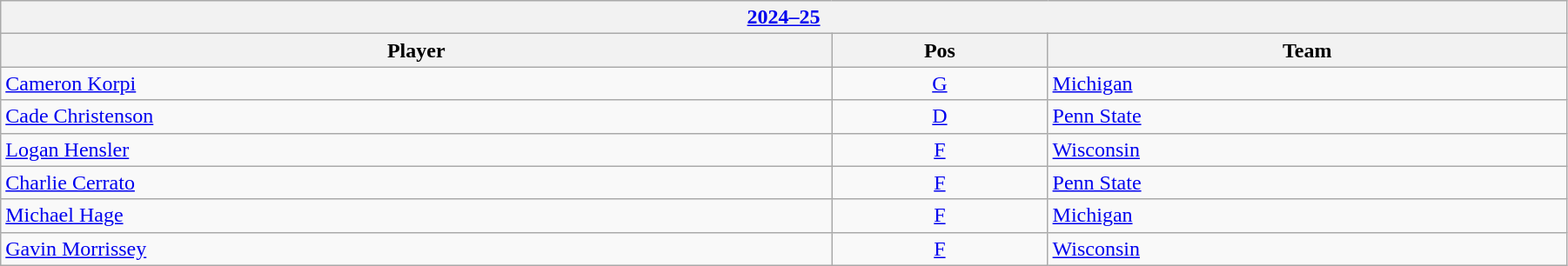<table class="wikitable" width=95%>
<tr>
<th colspan=3><a href='#'>2024–25</a></th>
</tr>
<tr>
<th>Player</th>
<th>Pos</th>
<th>Team</th>
</tr>
<tr>
<td><a href='#'>Cameron Korpi</a></td>
<td style="text-align:center;"><a href='#'>G</a></td>
<td><a href='#'>Michigan</a></td>
</tr>
<tr>
<td><a href='#'>Cade Christenson</a></td>
<td style="text-align:center;"><a href='#'>D</a></td>
<td><a href='#'>Penn State</a></td>
</tr>
<tr>
<td><a href='#'>Logan Hensler</a></td>
<td style="text-align:center;"><a href='#'>F</a></td>
<td><a href='#'>Wisconsin</a></td>
</tr>
<tr>
<td><a href='#'>Charlie Cerrato</a></td>
<td style="text-align:center;"><a href='#'>F</a></td>
<td><a href='#'>Penn State</a></td>
</tr>
<tr>
<td><a href='#'>Michael Hage</a></td>
<td style="text-align:center;"><a href='#'>F</a></td>
<td><a href='#'>Michigan</a></td>
</tr>
<tr>
<td><a href='#'>Gavin Morrissey</a></td>
<td style="text-align:center;"><a href='#'>F</a></td>
<td><a href='#'>Wisconsin</a></td>
</tr>
</table>
